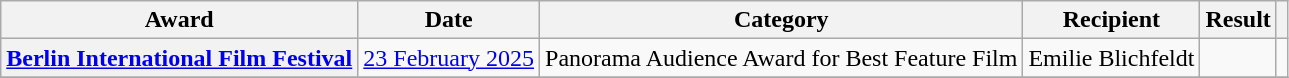<table class="wikitable sortable plainrowheaders">
<tr>
<th>Award</th>
<th>Date</th>
<th>Category</th>
<th>Recipient</th>
<th>Result</th>
<th></th>
</tr>
<tr>
<th scope="row"><a href='#'>Berlin International Film Festival</a></th>
<td><a href='#'>23 February 2025</a></td>
<td>Panorama Audience Award for Best Feature Film</td>
<td>Emilie Blichfeldt</td>
<td></td>
<td align="center" rowspan="1"></td>
</tr>
<tr>
</tr>
</table>
